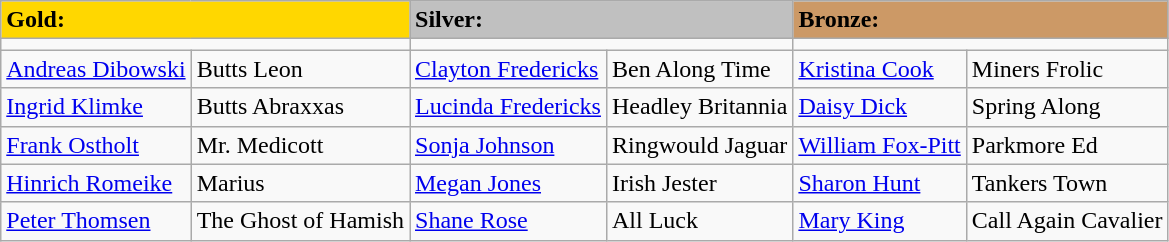<table class="wikitable">
<tr>
<td !align="center" bgcolor="gold" colspan=2><strong>Gold:</strong></td>
<td !align="center" bgcolor="silver" colspan=2><strong>Silver:</strong></td>
<td !align="center" bgcolor="CC9966" colspan=2><strong>Bronze:</strong></td>
</tr>
<tr>
<td colspan=2 align=center></td>
<td colspan=2 align=center></td>
<td colspan=2 align=center></td>
</tr>
<tr>
<td><a href='#'>Andreas Dibowski</a></td>
<td>Butts Leon</td>
<td><a href='#'>Clayton Fredericks</a></td>
<td>Ben Along Time</td>
<td><a href='#'>Kristina Cook</a></td>
<td>Miners Frolic</td>
</tr>
<tr>
<td><a href='#'>Ingrid Klimke</a></td>
<td>Butts Abraxxas</td>
<td><a href='#'>Lucinda Fredericks</a></td>
<td>Headley Britannia</td>
<td><a href='#'>Daisy Dick</a></td>
<td>Spring Along</td>
</tr>
<tr>
<td><a href='#'>Frank Ostholt</a></td>
<td>Mr. Medicott</td>
<td><a href='#'>Sonja Johnson</a></td>
<td>Ringwould Jaguar</td>
<td><a href='#'>William Fox-Pitt</a></td>
<td>Parkmore Ed</td>
</tr>
<tr>
<td><a href='#'>Hinrich Romeike</a></td>
<td>Marius</td>
<td><a href='#'>Megan Jones</a></td>
<td>Irish Jester</td>
<td><a href='#'>Sharon Hunt</a></td>
<td>Tankers Town</td>
</tr>
<tr>
<td><a href='#'>Peter Thomsen</a></td>
<td>The Ghost of Hamish</td>
<td><a href='#'>Shane Rose</a></td>
<td>All Luck</td>
<td><a href='#'>Mary King</a></td>
<td>Call Again Cavalier</td>
</tr>
</table>
